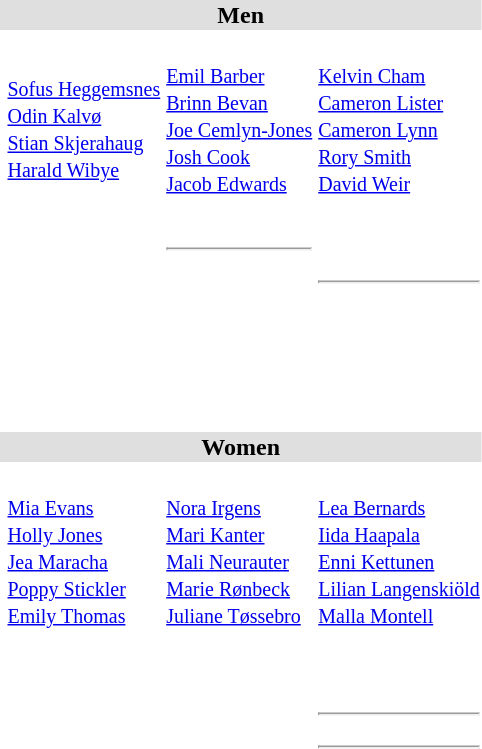<table>
<tr style="background:#dfdfdf;">
<td colspan="4" style="text-align:center;"><strong>Men</strong></td>
</tr>
<tr>
<th scope=row style="text-align:left"><br></th>
<td> <br><small> <a href='#'>Sofus Heggemsnes</a> <br> <a href='#'>Odin Kalvø</a> <br> <a href='#'>Stian Skjerahaug</a> <br> <a href='#'>Harald Wibye</a> </small></td>
<td> <br><small> <a href='#'>Emil Barber</a> <br> <a href='#'>Brinn Bevan</a> <br> <a href='#'>Joe Cemlyn-Jones</a> <br> <a href='#'>Josh Cook</a> <br> <a href='#'>Jacob Edwards</a> </small></td>
<td> <br><small> <a href='#'>Kelvin Cham</a> <br> <a href='#'>Cameron Lister</a> <br> <a href='#'>Cameron Lynn</a> <br> <a href='#'>Rory Smith</a> <br> <a href='#'>David Weir</a> </small></td>
</tr>
<tr>
<th scope=row style="text-align:left"><br></th>
<td></td>
<td></td>
<td></td>
</tr>
<tr>
<th scope=row style="text-align:left"><br></th>
<td></td>
<td><hr></td>
<td></td>
</tr>
<tr>
<th scope=row style="text-align:left"><br></th>
<td></td>
<td></td>
<td> <hr> </td>
</tr>
<tr>
<th scope=row style="text-align:left"><br></th>
<td></td>
<td></td>
<td></td>
</tr>
<tr>
<th scope=row style="text-align:left"><br></th>
<td></td>
<td></td>
<td></td>
</tr>
<tr>
<th scope=row style="text-align:left"><br></th>
<td></td>
<td></td>
<td></td>
</tr>
<tr>
<th scope=row style="text-align:left"><br></th>
<td></td>
<td></td>
<td></td>
</tr>
<tr style="background:#dfdfdf;">
<td colspan="4" style="text-align:center;"><strong>Women</strong></td>
</tr>
<tr>
<th scope=row style="text-align:left"><br></th>
<td> <br><small> <a href='#'>Mia Evans</a> <br> <a href='#'>Holly Jones</a> <br> <a href='#'>Jea Maracha</a> <br> <a href='#'>Poppy Stickler</a> <br> <a href='#'>Emily Thomas</a> </small></td>
<td> <br><small> <a href='#'>Nora Irgens</a> <br> <a href='#'>Mari Kanter</a> <br> <a href='#'>Mali Neurauter</a> <br> <a href='#'>Marie Rønbeck</a> <br> <a href='#'>Juliane Tøssebro</a> </small></td>
<td> <br><small> <a href='#'>Lea Bernards</a> <br> <a href='#'>Iida Haapala</a> <br> <a href='#'>Enni Kettunen</a> <br> <a href='#'>Lilian Langenskiöld</a> <br> <a href='#'>Malla Montell</a> </small></td>
</tr>
<tr>
<th scope=row style="text-align:left"><br></th>
<td></td>
<td></td>
<td></td>
</tr>
<tr>
<th scope=row style="text-align:left"><br></th>
<td></td>
<td></td>
<td></td>
</tr>
<tr>
<th scope=row style="text-align:left"><br></th>
<td></td>
<td></td>
<td> <hr> </td>
</tr>
<tr>
<th scope=row style="text-align:left"><br></th>
<td></td>
<td></td>
<td> <hr> </td>
</tr>
<tr>
<th scope=row style="text-align:left"><br></th>
<td></td>
<td></td>
<td></td>
</tr>
</table>
